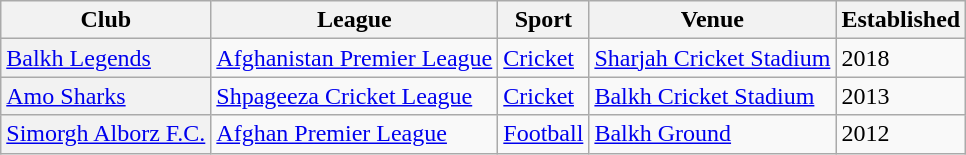<table class="wikitable sortable">
<tr>
<th scope="col">Club</th>
<th scope="col">League</th>
<th scope="col">Sport</th>
<th scope="col">Venue</th>
<th scope="col">Established</th>
</tr>
<tr>
<th scope="row" style="font-weight: normal; text-align: left;"><a href='#'>Balkh Legends</a></th>
<td><a href='#'>Afghanistan Premier League</a></td>
<td><a href='#'>Cricket</a></td>
<td><a href='#'>Sharjah Cricket Stadium</a></td>
<td>2018</td>
</tr>
<tr>
<th scope="row" style="font-weight: normal; text-align: left;"><a href='#'>Amo Sharks</a></th>
<td><a href='#'>Shpageeza Cricket League</a></td>
<td><a href='#'>Cricket</a></td>
<td><a href='#'>Balkh Cricket Stadium</a></td>
<td>2013</td>
</tr>
<tr>
<th scope="row" style="font-weight: normal; text-align: left;"><a href='#'>Simorgh Alborz F.C.</a></th>
<td><a href='#'>Afghan Premier League</a></td>
<td><a href='#'>Football</a></td>
<td><a href='#'>Balkh Ground</a></td>
<td>2012</td>
</tr>
</table>
